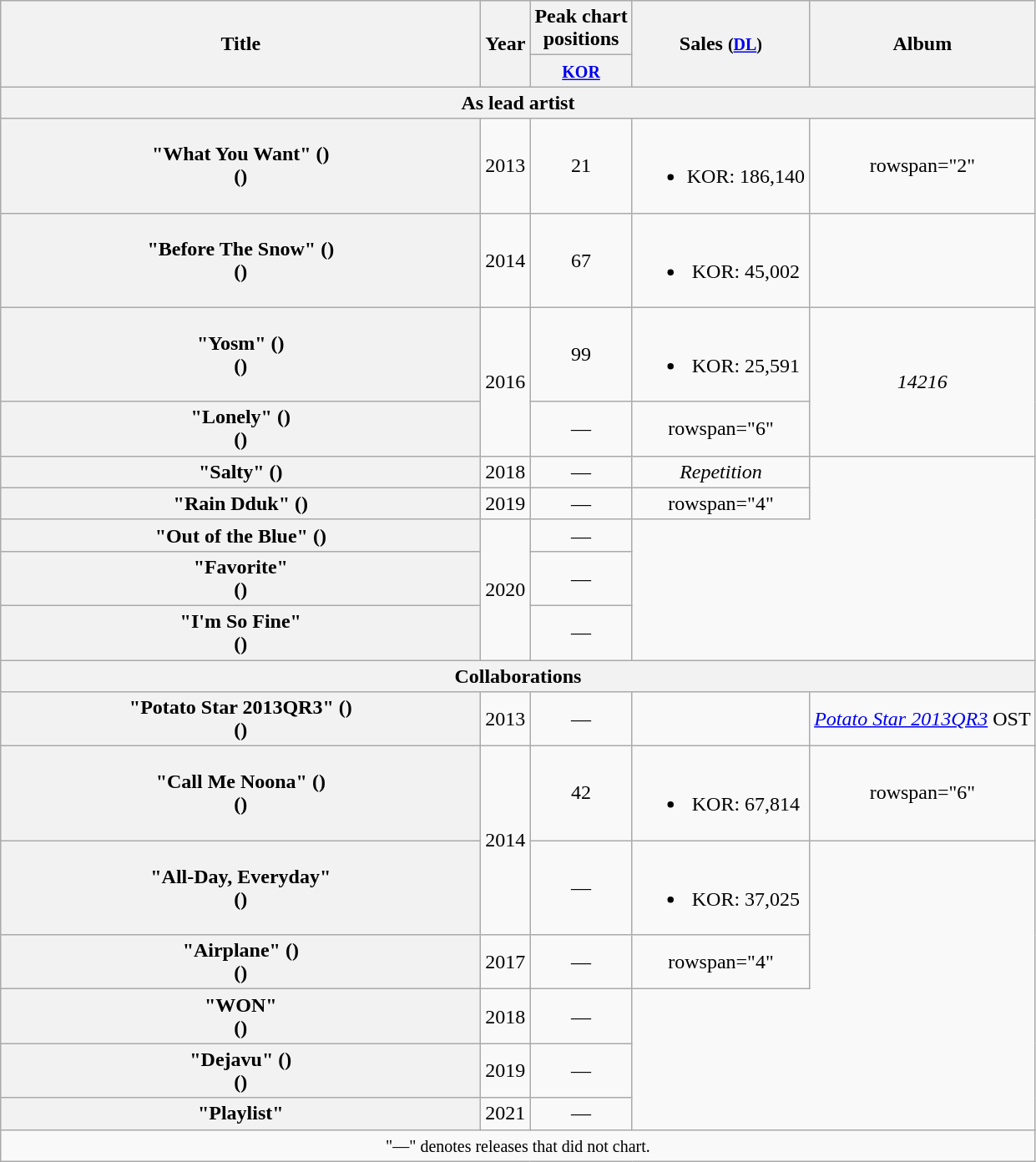<table class="wikitable plainrowheaders" style="text-align:center;">
<tr>
<th scope="col" rowspan="2" style="width:23.5em;">Title</th>
<th scope="col" rowspan="2">Year</th>
<th scope="col" colspan="1">Peak chart <br> positions</th>
<th scope="col" rowspan="2">Sales <small>(<a href='#'>DL</a>)</small></th>
<th scope="col" rowspan="2">Album</th>
</tr>
<tr>
<th><small><a href='#'>KOR</a></small><br></th>
</tr>
<tr>
<th scope="col" colspan="5">As lead artist</th>
</tr>
<tr>
<th scope="row">"What You Want" ()<br>()</th>
<td>2013</td>
<td>21</td>
<td><br><ul><li>KOR: 186,140</li></ul></td>
<td>rowspan="2" </td>
</tr>
<tr>
<th scope="row">"Before The Snow" ()<br>()</th>
<td>2014</td>
<td>67</td>
<td><br><ul><li>KOR: 45,002</li></ul></td>
</tr>
<tr>
<th scope="row">"Yosm" ()<br>()</th>
<td rowspan="2">2016</td>
<td>99</td>
<td><br><ul><li>KOR: 25,591</li></ul></td>
<td rowspan="2"><em>14216</em></td>
</tr>
<tr>
<th scope="row">"Lonely" ()<br>()</th>
<td>—</td>
<td>rowspan="6" </td>
</tr>
<tr>
<th scope="row">"Salty" ()</th>
<td>2018</td>
<td>—</td>
<td><em>Repetition</em></td>
</tr>
<tr>
<th scope="row">"Rain Dduk" ()</th>
<td>2019</td>
<td>—</td>
<td>rowspan="4" </td>
</tr>
<tr>
<th scope="row">"Out of the Blue" ()</th>
<td rowspan="3">2020</td>
<td>—</td>
</tr>
<tr>
<th scope="row">"Favorite" <br>()</th>
<td>—</td>
</tr>
<tr>
<th scope="row">"I'm So Fine" <br>()</th>
<td>—</td>
</tr>
<tr>
<th scope="col" colspan="5">Collaborations</th>
</tr>
<tr>
<th scope="row">"Potato Star 2013QR3" ()<br>()</th>
<td>2013</td>
<td>—</td>
<td></td>
<td><em><a href='#'>Potato Star 2013QR3</a></em> OST</td>
</tr>
<tr>
<th scope="row">"Call Me Noona" ()<br>()</th>
<td rowspan="2">2014</td>
<td>42</td>
<td><br><ul><li>KOR: 67,814</li></ul></td>
<td>rowspan="6" </td>
</tr>
<tr>
<th scope="row">"All-Day, Everyday"<br>()</th>
<td>—</td>
<td><br><ul><li>KOR: 37,025</li></ul></td>
</tr>
<tr>
<th scope="row">"Airplane" ()<br>()</th>
<td>2017</td>
<td>—</td>
<td>rowspan="4" </td>
</tr>
<tr>
<th scope="row">"WON" <br>()</th>
<td>2018</td>
<td>—</td>
</tr>
<tr>
<th scope="row">"Dejavu" ()<br>()</th>
<td>2019</td>
<td>—</td>
</tr>
<tr>
<th scope="row">"Playlist" <br> <div></div></th>
<td rowspan="1">2021</td>
<td>—</td>
</tr>
<tr>
<td colspan="5" align="center"><small>"—" denotes releases that did not chart.</small></td>
</tr>
</table>
